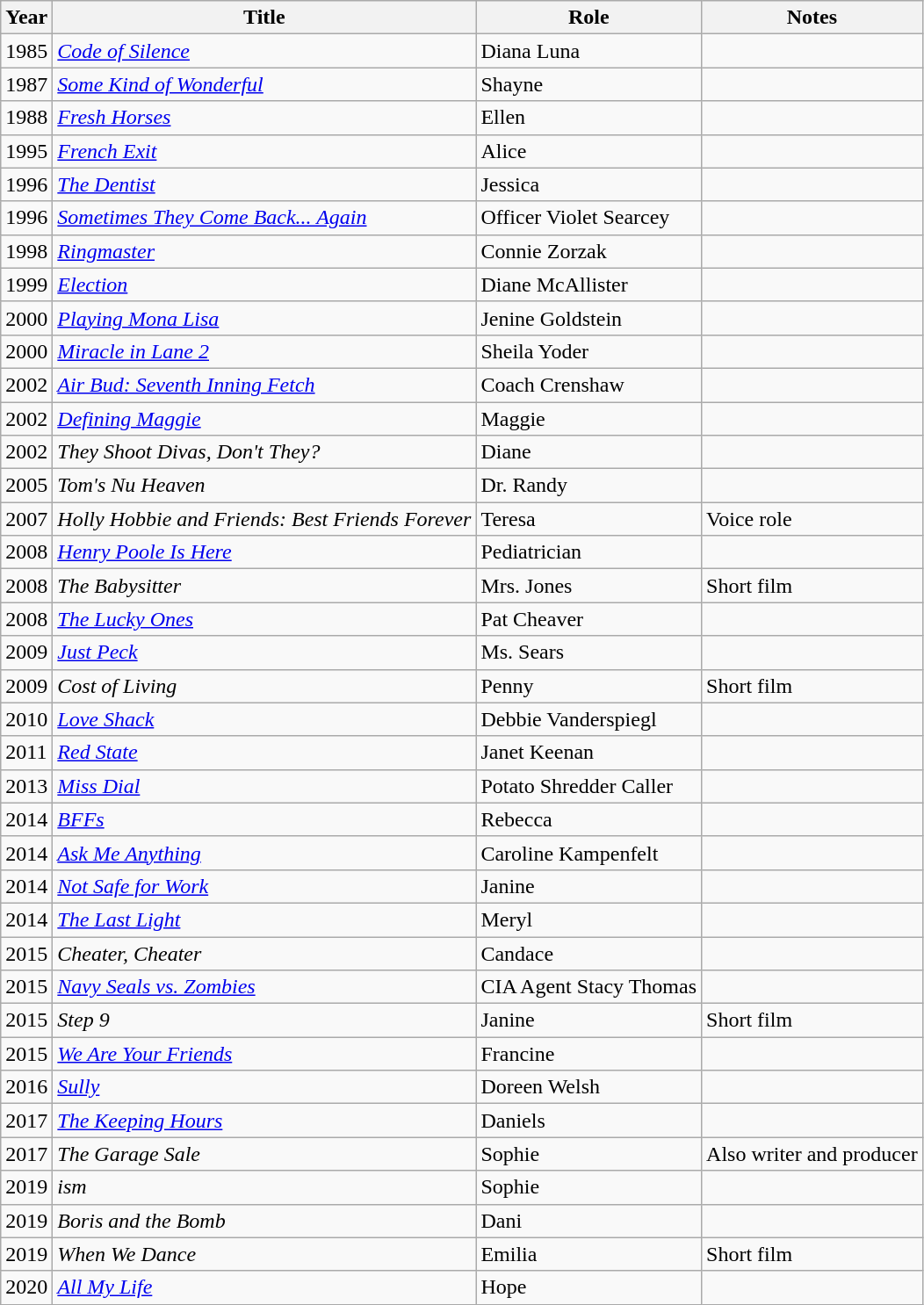<table class="wikitable sortable">
<tr>
<th>Year</th>
<th>Title</th>
<th>Role</th>
<th class="unsortable">Notes</th>
</tr>
<tr>
<td>1985</td>
<td><em><a href='#'>Code of Silence</a></em></td>
<td>Diana Luna</td>
<td></td>
</tr>
<tr>
<td>1987</td>
<td><em><a href='#'>Some Kind of Wonderful</a></em></td>
<td>Shayne</td>
<td></td>
</tr>
<tr>
<td>1988</td>
<td><em><a href='#'>Fresh Horses</a></em></td>
<td>Ellen</td>
<td></td>
</tr>
<tr>
<td>1995</td>
<td><em><a href='#'>French Exit</a></em></td>
<td>Alice</td>
<td></td>
</tr>
<tr>
<td>1996</td>
<td><em><a href='#'>The Dentist</a></em></td>
<td>Jessica</td>
<td></td>
</tr>
<tr>
<td>1996</td>
<td><em><a href='#'>Sometimes They Come Back... Again</a></em></td>
<td>Officer Violet Searcey</td>
<td></td>
</tr>
<tr>
<td>1998</td>
<td><em><a href='#'>Ringmaster</a></em></td>
<td>Connie Zorzak</td>
<td></td>
</tr>
<tr>
<td>1999</td>
<td><em><a href='#'>Election</a></em></td>
<td>Diane McAllister</td>
<td></td>
</tr>
<tr>
<td>2000</td>
<td><em><a href='#'>Playing Mona Lisa</a></em></td>
<td>Jenine Goldstein</td>
<td></td>
</tr>
<tr>
<td>2000</td>
<td><em><a href='#'>Miracle in Lane 2</a></em></td>
<td>Sheila Yoder</td>
<td></td>
</tr>
<tr>
<td>2002</td>
<td><em><a href='#'>Air Bud: Seventh Inning Fetch</a></em></td>
<td>Coach Crenshaw</td>
<td></td>
</tr>
<tr>
<td>2002</td>
<td><em><a href='#'>Defining Maggie</a></em></td>
<td>Maggie</td>
<td></td>
</tr>
<tr>
<td>2002</td>
<td><em>They Shoot Divas, Don't They?</em></td>
<td>Diane</td>
<td></td>
</tr>
<tr>
<td>2005</td>
<td><em>Tom's Nu Heaven</em></td>
<td>Dr. Randy</td>
<td></td>
</tr>
<tr>
<td>2007</td>
<td><em>Holly Hobbie and Friends: Best Friends Forever</em></td>
<td>Teresa</td>
<td>Voice role</td>
</tr>
<tr>
<td>2008</td>
<td><em><a href='#'>Henry Poole Is Here</a></em></td>
<td>Pediatrician</td>
<td></td>
</tr>
<tr>
<td>2008</td>
<td><em>The Babysitter </em></td>
<td>Mrs. Jones</td>
<td>Short film</td>
</tr>
<tr>
<td>2008</td>
<td><em><a href='#'>The Lucky Ones</a> </em></td>
<td>Pat Cheaver</td>
<td></td>
</tr>
<tr>
<td>2009</td>
<td><em><a href='#'>Just Peck</a> </em></td>
<td>Ms. Sears</td>
<td></td>
</tr>
<tr>
<td>2009</td>
<td><em>Cost of Living</em></td>
<td>Penny</td>
<td>Short film</td>
</tr>
<tr>
<td>2010</td>
<td><em><a href='#'>Love Shack</a></em></td>
<td>Debbie Vanderspiegl</td>
<td></td>
</tr>
<tr>
<td>2011</td>
<td><em><a href='#'>Red State</a> </em></td>
<td>Janet Keenan</td>
<td></td>
</tr>
<tr>
<td>2013</td>
<td><em><a href='#'>Miss Dial</a> </em></td>
<td>Potato Shredder Caller</td>
<td></td>
</tr>
<tr>
<td>2014</td>
<td><em><a href='#'>BFFs</a></em></td>
<td>Rebecca</td>
<td></td>
</tr>
<tr>
<td>2014</td>
<td><em><a href='#'>Ask Me Anything</a></em></td>
<td>Caroline Kampenfelt</td>
<td></td>
</tr>
<tr>
<td>2014</td>
<td><em><a href='#'>Not Safe for Work</a></em></td>
<td>Janine</td>
<td></td>
</tr>
<tr>
<td>2014</td>
<td><em><a href='#'>The Last Light</a></em></td>
<td>Meryl</td>
<td></td>
</tr>
<tr>
<td>2015</td>
<td><em>Cheater, Cheater</em></td>
<td>Candace</td>
<td></td>
</tr>
<tr>
<td>2015</td>
<td><em><a href='#'>Navy Seals vs. Zombies</a></em></td>
<td>CIA Agent Stacy Thomas</td>
<td></td>
</tr>
<tr>
<td>2015</td>
<td><em>Step 9</em></td>
<td>Janine</td>
<td>Short film</td>
</tr>
<tr>
<td>2015</td>
<td><em><a href='#'>We Are Your Friends</a></em></td>
<td>Francine</td>
<td></td>
</tr>
<tr>
<td>2016</td>
<td><em><a href='#'>Sully</a></em></td>
<td>Doreen Welsh</td>
<td></td>
</tr>
<tr>
<td>2017</td>
<td><em><a href='#'>The Keeping Hours</a></em></td>
<td>Daniels</td>
<td></td>
</tr>
<tr>
<td>2017</td>
<td><em>The Garage Sale </em></td>
<td>Sophie</td>
<td>Also writer and producer</td>
</tr>
<tr>
<td>2019</td>
<td><em>ism</em></td>
<td>Sophie</td>
<td></td>
</tr>
<tr>
<td>2019</td>
<td><em>Boris and the Bomb</em></td>
<td>Dani</td>
<td></td>
</tr>
<tr>
<td>2019</td>
<td><em>When We Dance</em></td>
<td>Emilia</td>
<td>Short film</td>
</tr>
<tr>
<td>2020</td>
<td><em><a href='#'>All My Life</a></em></td>
<td>Hope</td>
<td></td>
</tr>
</table>
